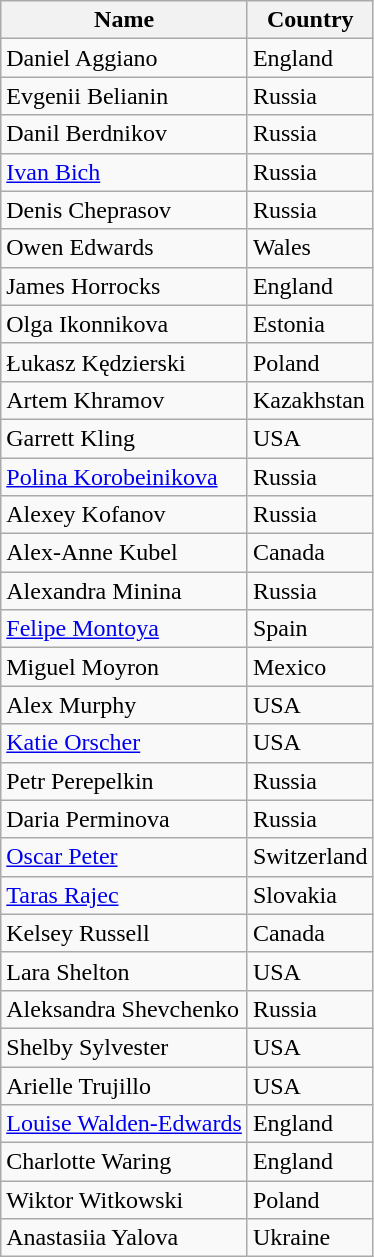<table class="wikitable">
<tr>
<th>Name</th>
<th>Country</th>
</tr>
<tr>
<td>Daniel Aggiano</td>
<td>England</td>
</tr>
<tr>
<td>Evgenii Belianin</td>
<td>Russia</td>
</tr>
<tr>
<td>Danil Berdnikov</td>
<td>Russia</td>
</tr>
<tr>
<td><a href='#'>Ivan Bich</a></td>
<td>Russia</td>
</tr>
<tr>
<td>Denis Cheprasov</td>
<td>Russia</td>
</tr>
<tr>
<td>Owen Edwards</td>
<td>Wales</td>
</tr>
<tr>
<td>James Horrocks</td>
<td>England</td>
</tr>
<tr>
<td>Olga Ikonnikova</td>
<td>Estonia</td>
</tr>
<tr>
<td>Łukasz Kędzierski</td>
<td>Poland</td>
</tr>
<tr>
<td>Artem Khramov</td>
<td>Kazakhstan</td>
</tr>
<tr>
<td>Garrett Kling</td>
<td>USA</td>
</tr>
<tr>
<td><a href='#'>Polina Korobeinikova</a></td>
<td>Russia</td>
</tr>
<tr>
<td>Alexey Kofanov</td>
<td>Russia</td>
</tr>
<tr>
<td>Alex-Anne Kubel</td>
<td>Canada</td>
</tr>
<tr>
<td>Alexandra Minina</td>
<td>Russia</td>
</tr>
<tr>
<td><a href='#'>Felipe Montoya</a></td>
<td>Spain</td>
</tr>
<tr>
<td>Miguel Moyron</td>
<td>Mexico</td>
</tr>
<tr>
<td>Alex Murphy</td>
<td>USA</td>
</tr>
<tr>
<td><a href='#'>Katie Orscher</a></td>
<td>USA</td>
</tr>
<tr>
<td>Petr Perepelkin</td>
<td>Russia</td>
</tr>
<tr>
<td>Daria Perminova</td>
<td>Russia</td>
</tr>
<tr>
<td><a href='#'>Oscar Peter</a></td>
<td>Switzerland</td>
</tr>
<tr>
<td><a href='#'>Taras Rajec</a></td>
<td>Slovakia</td>
</tr>
<tr>
<td>Kelsey Russell</td>
<td>Canada</td>
</tr>
<tr>
<td>Lara Shelton</td>
<td>USA</td>
</tr>
<tr>
<td>Aleksandra Shevchenko</td>
<td>Russia</td>
</tr>
<tr>
<td>Shelby Sylvester</td>
<td>USA</td>
</tr>
<tr>
<td>Arielle Trujillo</td>
<td>USA</td>
</tr>
<tr>
<td><a href='#'>Louise Walden-Edwards</a></td>
<td>England</td>
</tr>
<tr>
<td>Charlotte Waring</td>
<td>England</td>
</tr>
<tr>
<td>Wiktor Witkowski</td>
<td>Poland</td>
</tr>
<tr>
<td>Anastasiia Yalova</td>
<td>Ukraine</td>
</tr>
</table>
